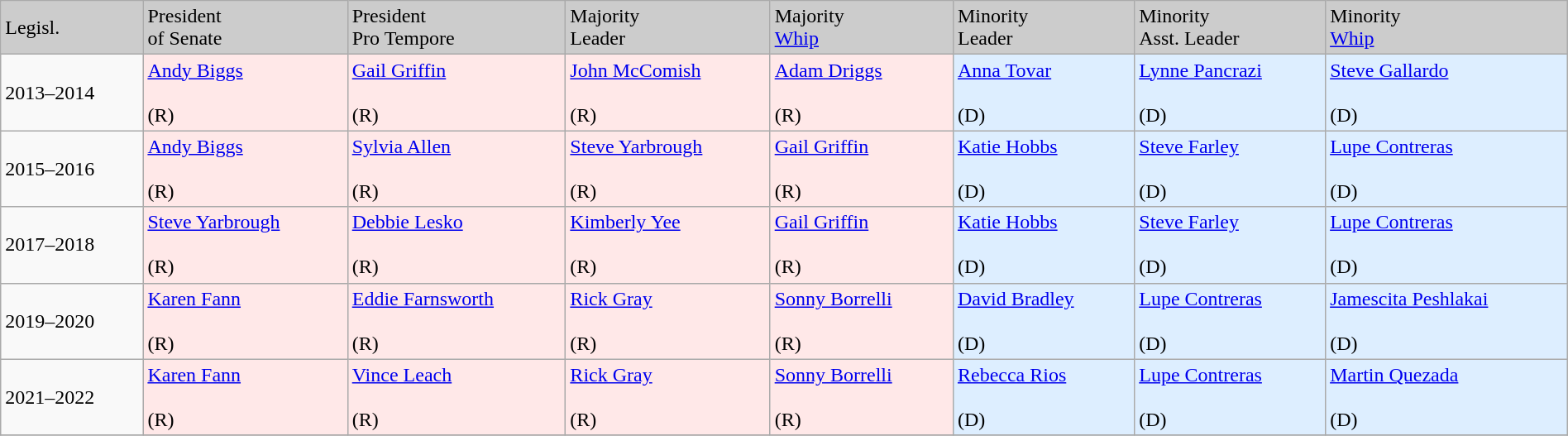<table class=wikitable width="100%" border="1">
<tr style="background-color:#cccccc;">
<td>Legisl.</td>
<td>President <br>of Senate</td>
<td>President <br>Pro Tempore</td>
<td>Majority <br>Leader</td>
<td>Majority <br><a href='#'>Whip</a></td>
<td>Minority <br>Leader</td>
<td>Minority <br>Asst. Leader</td>
<td>Minority <br><a href='#'>Whip</a></td>
</tr>
<tr>
<td>2013–2014</td>
<td style="background:#FFE8E8"><a href='#'>Andy Biggs</a><br><br>(R) </td>
<td style="background:#FFE8E8"><a href='#'>Gail Griffin</a><br><br>(R) </td>
<td style="background:#FFE8E8"><a href='#'>John McComish</a><br><br>(R) </td>
<td style="background:#FFE8E8"><a href='#'>Adam Driggs</a><br><br>(R)  </td>
<td style="background:#DDEEFF"><a href='#'>Anna Tovar</a><br><br>(D) </td>
<td style="background:#DDEEFF"><a href='#'>Lynne Pancrazi</a><br><br>(D) </td>
<td style="background:#DDEEFF"><a href='#'>Steve Gallardo</a><br><br>(D) </td>
</tr>
<tr>
<td>2015–2016</td>
<td style="background:#FFE8E8"><a href='#'>Andy Biggs</a><br><br>(R) </td>
<td style="background:#FFE8E8"><a href='#'>Sylvia Allen</a><br><br>(R) </td>
<td style="background:#FFE8E8"><a href='#'>Steve Yarbrough</a><br><br>(R) </td>
<td style="background:#FFE8E8"><a href='#'>Gail Griffin</a><br><br>(R)  </td>
<td style="background:#DDEEFF"><a href='#'>Katie Hobbs</a><br><br>(D) </td>
<td style="background:#DDEEFF"><a href='#'>Steve Farley</a><br><br>(D) </td>
<td style="background:#DDEEFF"><a href='#'>Lupe Contreras</a><br><br>(D) </td>
</tr>
<tr>
<td>2017–2018</td>
<td style="background:#FFE8E8"><a href='#'>Steve Yarbrough</a><br><br>(R) </td>
<td style="background:#FFE8E8"><a href='#'>Debbie Lesko</a><br><br>(R)  </td>
<td style="background:#FFE8E8"><a href='#'>Kimberly Yee</a><br><br>(R) </td>
<td style="background:#FFE8E8"><a href='#'>Gail Griffin</a><br><br>(R)  </td>
<td style="background:#DDEEFF"><a href='#'>Katie Hobbs</a><br><br>(D) </td>
<td style="background:#DDEEFF"><a href='#'>Steve Farley</a><br><br>(D) </td>
<td style="background:#DDEEFF"><a href='#'>Lupe Contreras</a><br><br>(D) </td>
</tr>
<tr>
<td>2019–2020</td>
<td style="background:#FFE8E8"><a href='#'>Karen Fann</a><br><br>(R) </td>
<td style="background:#FFE8E8"><a href='#'>Eddie Farnsworth</a><br><br>(R) </td>
<td style="background:#FFE8E8"><a href='#'>Rick Gray</a><br><br>(R) </td>
<td style="background:#FFE8E8"><a href='#'>Sonny Borrelli</a><br><br>(R)  </td>
<td style="background:#DDEEFF"><a href='#'>David Bradley</a><br><br>(D) </td>
<td style="background:#DDEEFF"><a href='#'>Lupe Contreras</a><br><br>(D) </td>
<td style="background:#DDEEFF"><a href='#'>Jamescita Peshlakai</a><br><br>(D) </td>
</tr>
<tr>
<td>2021–2022</td>
<td style="background:#FFE8E8"><a href='#'>Karen Fann</a><br><br>(R) </td>
<td style="background:#FFE8E8"><a href='#'>Vince Leach</a><br><br>(R) </td>
<td style="background:#FFE8E8"><a href='#'>Rick Gray</a><br><br>(R) </td>
<td style="background:#FFE8E8"><a href='#'>Sonny Borrelli</a><br><br>(R)  </td>
<td style="background:#DDEEFF"><a href='#'>Rebecca Rios</a><br><br>(D) </td>
<td style="background:#DDEEFF"><a href='#'>Lupe Contreras</a><br><br>(D) </td>
<td style="background:#DDEEFF"><a href='#'>Martin Quezada</a><br><br>(D) </td>
</tr>
<tr>
</tr>
</table>
